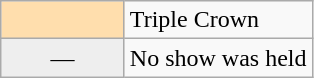<table class="wikitable">
<tr>
<td width="75px" style="font-weight: bold; background: navajowhite;" align="center"></td>
<td>Triple Crown</td>
</tr>
<tr>
<td width="75px" style="background:#eee;" align="center">—</td>
<td>No show was held</td>
</tr>
</table>
